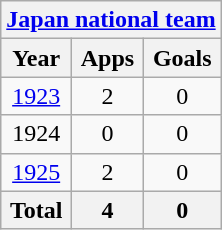<table class="wikitable" style="text-align:center">
<tr>
<th colspan=3><a href='#'>Japan national team</a></th>
</tr>
<tr>
<th>Year</th>
<th>Apps</th>
<th>Goals</th>
</tr>
<tr>
<td><a href='#'>1923</a></td>
<td>2</td>
<td>0</td>
</tr>
<tr>
<td>1924</td>
<td>0</td>
<td>0</td>
</tr>
<tr>
<td><a href='#'>1925</a></td>
<td>2</td>
<td>0</td>
</tr>
<tr>
<th>Total</th>
<th>4</th>
<th>0</th>
</tr>
</table>
